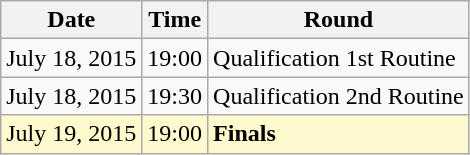<table class="wikitable">
<tr>
<th>Date</th>
<th>Time</th>
<th>Round</th>
</tr>
<tr>
<td>July 18, 2015</td>
<td>19:00</td>
<td>Qualification 1st Routine</td>
</tr>
<tr>
<td>July 18, 2015</td>
<td>19:30</td>
<td>Qualification 2nd Routine</td>
</tr>
<tr bgcolor=lemonchiffon>
<td>July 19, 2015</td>
<td>19:00</td>
<td><strong>Finals</strong></td>
</tr>
</table>
